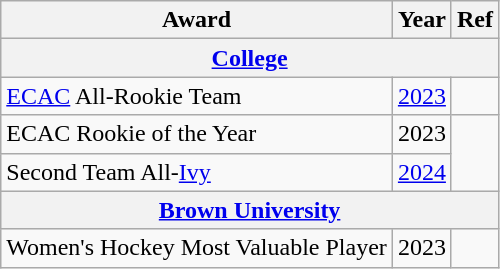<table class="wikitable">
<tr>
<th>Award</th>
<th>Year</th>
<th>Ref</th>
</tr>
<tr>
<th colspan="3"><a href='#'>College</a></th>
</tr>
<tr>
<td><a href='#'>ECAC</a> All-Rookie Team</td>
<td><a href='#'>2023</a></td>
<td></td>
</tr>
<tr>
<td>ECAC Rookie of the Year</td>
<td>2023</td>
<td rowspan="2"></td>
</tr>
<tr>
<td>Second Team All-<a href='#'>Ivy</a></td>
<td><a href='#'>2024</a></td>
</tr>
<tr>
<th colspan="3"><a href='#'>Brown University</a></th>
</tr>
<tr>
<td>Women's Hockey Most Valuable Player</td>
<td>2023</td>
<td></td>
</tr>
</table>
